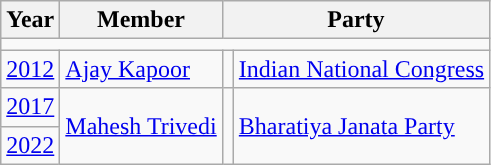<table class="wikitable">
<tr>
<th>Year</th>
<th>Member</th>
<th colspan="2">Party</th>
</tr>
<tr>
<td colspan="4"></td>
</tr>
<tr>
<td><a href='#'>2012</a></td>
<td><a href='#'>Ajay Kapoor</a></td>
<td style="background-color: "></td>
<td><a href='#'>Indian National Congress</a></td>
</tr>
<tr>
<td><a href='#'>2017</a></td>
<td rowspan="2"><a href='#'>Mahesh Trivedi</a></td>
<td rowspan="2" style="background-color: "></td>
<td rowspan="2"><a href='#'>Bharatiya Janata Party</a></td>
</tr>
<tr>
<td><a href='#'>2022</a></td>
</tr>
</table>
